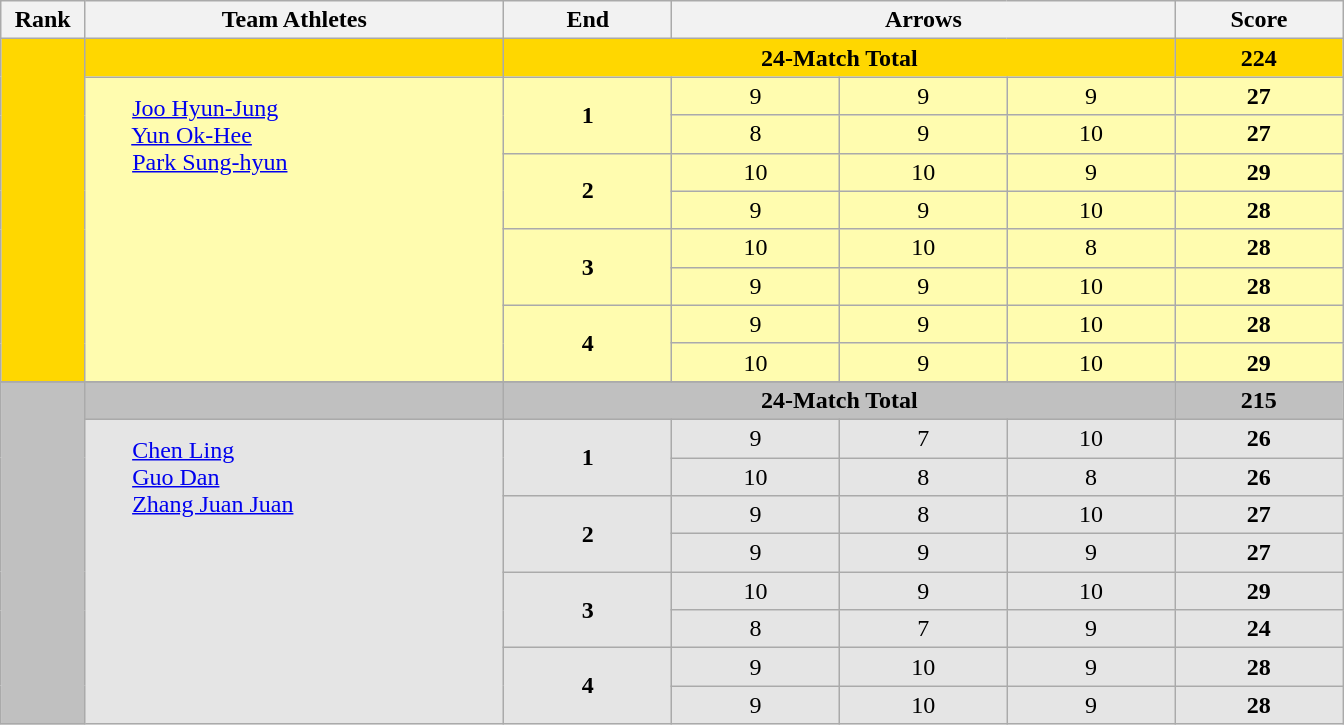<table class=wikitable>
<tr>
<th width=5%>Rank</th>
<th width=25%>Team Athletes</th>
<th width=10%>End</th>
<th colspan=3 width=30%>Arrows</th>
<th width=10%>Score</th>
</tr>
<tr bgcolor=gold>
<td rowspan=9 align=center></td>
<td></td>
<td colspan=4 align=center><strong>24-Match Total</strong></td>
<td align=center><strong>224</strong></td>
</tr>
<tr bgcolor=fffcaf>
<td rowspan=8>       <a href='#'>Joo Hyun-Jung</a><br>       <a href='#'>Yun Ok-Hee</a><br>       <a href='#'>Park Sung-hyun</a><br><br><br><br><br><br><br><br></td>
<td rowspan=2 align=center><strong>1</strong></td>
<td align=center>9</td>
<td align=center>9</td>
<td align=center>9</td>
<td align=center><strong>27</strong></td>
</tr>
<tr bgcolor=fffcaf>
<td align=center>8</td>
<td align=center>9</td>
<td align=center>10</td>
<td align=center><strong>27</strong></td>
</tr>
<tr bgcolor=fffcaf>
<td rowspan=2 align=center><strong>2</strong></td>
<td align=center>10</td>
<td align=center>10</td>
<td align=center>9</td>
<td align=center><strong>29</strong></td>
</tr>
<tr bgcolor=fffcaf>
<td align=center>9</td>
<td align=center>9</td>
<td align=center>10</td>
<td align=center><strong>28</strong></td>
</tr>
<tr bgcolor=fffcaf>
<td rowspan=2 align=center><strong>3</strong></td>
<td align=center>10</td>
<td align=center>10</td>
<td align=center>8</td>
<td align=center><strong>28</strong></td>
</tr>
<tr bgcolor=fffcaf>
<td align=center>9</td>
<td align=center>9</td>
<td align=center>10</td>
<td align=center><strong>28</strong></td>
</tr>
<tr bgcolor=fffcaf>
<td rowspan=2 align=center><strong>4</strong></td>
<td align=center>9</td>
<td align=center>9</td>
<td align=center>10</td>
<td align=center><strong>28</strong></td>
</tr>
<tr bgcolor=fffcaf>
<td align=center>10</td>
<td align=center>9</td>
<td align=center>10</td>
<td align=center><strong>29</strong></td>
</tr>
<tr>
</tr>
<tr bgcolor=silver>
<td rowspan=9 align=center></td>
<td></td>
<td colspan=4 align=center><strong>24-Match Total</strong></td>
<td align=center><strong>215</strong></td>
</tr>
<tr bgcolor=e5e5e5>
<td rowspan=8>       <a href='#'>Chen Ling</a><br>       <a href='#'>Guo Dan</a><br>       <a href='#'>Zhang Juan Juan</a><br><br><br><br><br><br><br><br></td>
<td rowspan=2 align=center><strong>1</strong></td>
<td align=center>9</td>
<td align=center>7</td>
<td align=center>10</td>
<td align=center><strong>26</strong></td>
</tr>
<tr bgcolor=e5e5e5>
<td align=center>10</td>
<td align=center>8</td>
<td align=center>8</td>
<td align=center><strong>26</strong></td>
</tr>
<tr bgcolor=e5e5e5>
<td rowspan=2 align=center><strong>2</strong></td>
<td align=center>9</td>
<td align=center>8</td>
<td align=center>10</td>
<td align=center><strong>27</strong></td>
</tr>
<tr bgcolor=e5e5e5>
<td align=center>9</td>
<td align=center>9</td>
<td align=center>9</td>
<td align=center><strong>27</strong></td>
</tr>
<tr bgcolor=e5e5e5>
<td rowspan=2 align=center><strong>3</strong></td>
<td align=center>10</td>
<td align=center>9</td>
<td align=center>10</td>
<td align=center><strong>29</strong></td>
</tr>
<tr bgcolor=e5e5e5>
<td align=center>8</td>
<td align=center>7</td>
<td align=center>9</td>
<td align=center><strong>24</strong></td>
</tr>
<tr bgcolor=e5e5e5>
<td rowspan=2 align=center><strong>4</strong></td>
<td align=center>9</td>
<td align=center>10</td>
<td align=center>9</td>
<td align=center><strong>28</strong></td>
</tr>
<tr bgcolor=e5e5e5>
<td align=center>9</td>
<td align=center>10</td>
<td align=center>9</td>
<td align=center><strong>28</strong></td>
</tr>
</table>
